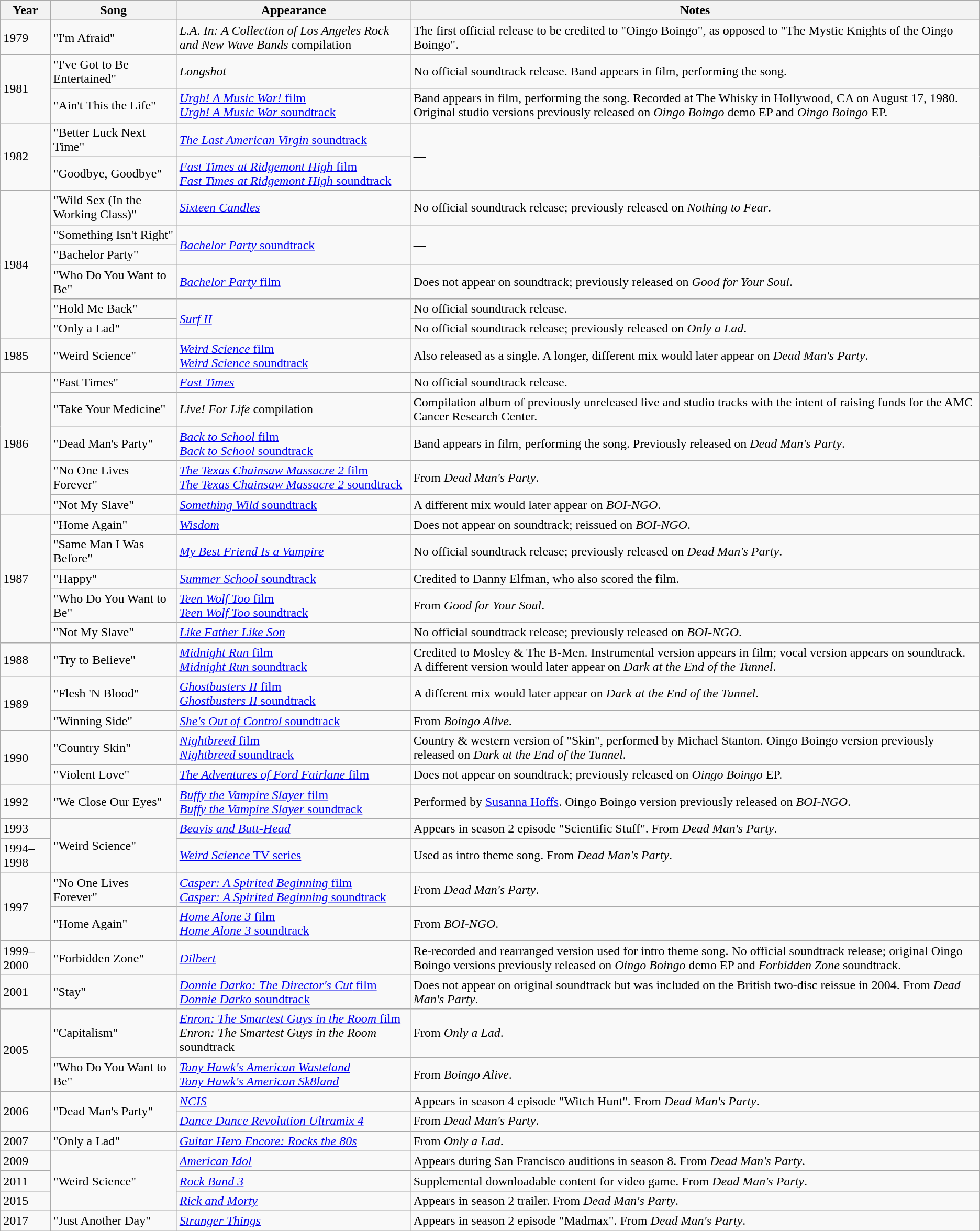<table class="wikitable">
<tr>
<th>Year</th>
<th>Song</th>
<th>Appearance</th>
<th>Notes</th>
</tr>
<tr>
<td>1979</td>
<td>"I'm Afraid"</td>
<td><em>L.A. In: A Collection of Los Angeles Rock and New Wave Bands</em> compilation</td>
<td>The first official release to be credited to "Oingo Boingo", as opposed to "The Mystic Knights of the Oingo Boingo".</td>
</tr>
<tr>
<td rowspan="2">1981</td>
<td>"I've Got to Be Entertained"</td>
<td><em>Longshot</em></td>
<td>No official soundtrack release. Band appears in film, performing the song.</td>
</tr>
<tr>
<td>"Ain't This the Life"</td>
<td><a href='#'><em>Urgh! A Music War!</em> film</a><br><a href='#'><em>Urgh! A Music War</em> soundtrack</a></td>
<td>Band appears in film, performing the song. Recorded at The Whisky in Hollywood, CA on August 17, 1980. Original studio versions previously released on <em>Oingo Boingo</em> demo EP and <em>Oingo Boingo</em> EP.</td>
</tr>
<tr>
<td rowspan="2">1982</td>
<td>"Better Luck Next Time"</td>
<td><a href='#'><em>The Last American Virgin</em> soundtrack</a></td>
<td rowspan="2">—</td>
</tr>
<tr>
<td>"Goodbye, Goodbye"</td>
<td><a href='#'><em>Fast Times at Ridgemont High</em> film</a><br><a href='#'><em>Fast Times at Ridgemont High</em> soundtrack</a></td>
</tr>
<tr>
<td rowspan="6">1984</td>
<td>"Wild Sex (In the Working Class)"</td>
<td><em><a href='#'>Sixteen Candles</a></em></td>
<td>No official soundtrack release; previously released on <em>Nothing to Fear</em>.</td>
</tr>
<tr>
<td>"Something Isn't Right"</td>
<td rowspan="2"><a href='#'><em>Bachelor Party</em> soundtrack</a></td>
<td rowspan="2">—</td>
</tr>
<tr>
<td>"Bachelor Party"</td>
</tr>
<tr>
<td>"Who Do You Want to Be"</td>
<td><a href='#'><em>Bachelor Party</em> film</a></td>
<td>Does not appear on soundtrack; previously released on <em>Good for Your Soul</em>.</td>
</tr>
<tr>
<td>"Hold Me Back"</td>
<td rowspan="2"><em><a href='#'>Surf II</a></em></td>
<td>No official soundtrack release.</td>
</tr>
<tr>
<td>"Only a Lad"</td>
<td>No official soundtrack release; previously released on <em>Only a Lad</em>.</td>
</tr>
<tr>
<td>1985</td>
<td>"Weird Science"</td>
<td><a href='#'><em>Weird Science</em> film</a><br><a href='#'><em>Weird Science</em> soundtrack</a></td>
<td>Also released as a single. A longer, different mix would later appear on <em>Dead Man's Party</em>.</td>
</tr>
<tr>
<td rowspan="5">1986</td>
<td>"Fast Times"</td>
<td><em><a href='#'>Fast Times</a></em></td>
<td>No official soundtrack release.</td>
</tr>
<tr>
<td>"Take Your Medicine"</td>
<td><em>Live! For Life</em> compilation</td>
<td>Compilation album of previously unreleased live and studio tracks with the intent of raising funds for the AMC Cancer Research Center.</td>
</tr>
<tr>
<td>"Dead Man's Party"</td>
<td><a href='#'><em>Back to School</em> film</a><br><a href='#'><em>Back to School</em> soundtrack</a></td>
<td>Band appears in film, performing the song. Previously released on <em>Dead Man's Party</em>.</td>
</tr>
<tr>
<td>"No One Lives Forever"</td>
<td><a href='#'><em>The Texas Chainsaw Massacre 2</em> film</a><br><a href='#'><em>The Texas Chainsaw Massacre 2</em> soundtrack</a></td>
<td>From <em>Dead Man's Party</em>.</td>
</tr>
<tr>
<td>"Not My Slave"</td>
<td><a href='#'><em>Something Wild</em> soundtrack</a></td>
<td>A different mix would later appear on <em>BOI-NGO</em>.</td>
</tr>
<tr>
<td rowspan="5">1987</td>
<td>"Home Again"</td>
<td><em><a href='#'>Wisdom</a></em></td>
<td>Does not appear on soundtrack; reissued on <em>BOI-NGO</em>.</td>
</tr>
<tr>
<td>"Same Man I Was Before"</td>
<td><em><a href='#'>My Best Friend Is a Vampire</a></em></td>
<td>No official soundtrack release; previously released on <em>Dead Man's Party</em>.</td>
</tr>
<tr>
<td>"Happy"</td>
<td><a href='#'><em>Summer School</em> soundtrack</a></td>
<td>Credited to Danny Elfman, who also scored the film.</td>
</tr>
<tr>
<td>"Who Do You Want to Be"</td>
<td><a href='#'><em>Teen Wolf Too</em> film</a><br><a href='#'><em>Teen Wolf Too</em> soundtrack</a></td>
<td>From <em>Good for Your Soul</em>.</td>
</tr>
<tr>
<td>"Not My Slave"</td>
<td><em><a href='#'>Like Father Like Son</a></em></td>
<td>No official soundtrack release; previously released on <em>BOI-NGO</em>.</td>
</tr>
<tr>
<td>1988</td>
<td>"Try to Believe"</td>
<td><a href='#'><em>Midnight Run</em> film</a><br><a href='#'><em>Midnight Run</em> soundtrack</a></td>
<td>Credited to Mosley & The B-Men. Instrumental version appears in film; vocal version appears on soundtrack. A different version would later appear on <em>Dark at the End of the Tunnel</em>.</td>
</tr>
<tr>
<td rowspan="2">1989</td>
<td>"Flesh 'N Blood"</td>
<td><a href='#'><em>Ghostbusters II</em> film</a><br><a href='#'><em>Ghostbusters II</em> soundtrack</a></td>
<td>A different mix would later appear on <em>Dark at the End of the Tunnel</em>.</td>
</tr>
<tr>
<td>"Winning Side"</td>
<td><a href='#'><em>She's Out of Control</em> soundtrack</a></td>
<td>From <em>Boingo Alive</em>.</td>
</tr>
<tr>
<td rowspan="2">1990</td>
<td>"Country Skin"</td>
<td><a href='#'><em>Nightbreed</em> film</a><br><a href='#'><em>Nightbreed</em> soundtrack</a></td>
<td>Country & western version of "Skin", performed by Michael Stanton. Oingo Boingo version previously released on <em>Dark at the End of the Tunnel</em>.</td>
</tr>
<tr>
<td>"Violent Love"</td>
<td><a href='#'><em>The Adventures of Ford Fairlane</em> film</a></td>
<td>Does not appear on soundtrack; previously released on <em>Oingo Boingo</em> EP.</td>
</tr>
<tr>
<td>1992</td>
<td>"We Close Our Eyes"</td>
<td><a href='#'><em>Buffy the Vampire Slayer</em> film</a><br><a href='#'><em>Buffy the Vampire Slayer</em> soundtrack</a></td>
<td>Performed by <a href='#'>Susanna Hoffs</a>. Oingo Boingo version previously released on <em>BOI-NGO</em>.</td>
</tr>
<tr>
<td>1993</td>
<td rowspan="2">"Weird Science"</td>
<td><em><a href='#'>Beavis and Butt-Head</a></em></td>
<td>Appears in season 2 episode "Scientific Stuff". From <em>Dead Man's Party</em>.</td>
</tr>
<tr>
<td>1994–1998</td>
<td><a href='#'><em>Weird Science</em> TV series</a></td>
<td>Used as intro theme song. From <em>Dead Man's Party</em>.</td>
</tr>
<tr>
<td rowspan="2">1997</td>
<td>"No One Lives Forever"</td>
<td><a href='#'><em>Casper: A Spirited Beginning</em> film</a><br><a href='#'><em>Casper: A Spirited Beginning</em> soundtrack</a></td>
<td>From <em>Dead Man's Party</em>.</td>
</tr>
<tr>
<td>"Home Again"</td>
<td><a href='#'><em>Home Alone 3</em> film</a><br><a href='#'><em>Home Alone 3</em> soundtrack</a></td>
<td>From <em>BOI-NGO</em>.</td>
</tr>
<tr>
<td>1999–2000</td>
<td>"Forbidden Zone"</td>
<td><em><a href='#'>Dilbert</a></em></td>
<td>Re-recorded and rearranged version used for intro theme song. No official soundtrack release; original Oingo Boingo versions previously released on <em>Oingo Boingo</em> demo EP and <em>Forbidden Zone</em> soundtrack.</td>
</tr>
<tr>
<td>2001</td>
<td>"Stay"</td>
<td><a href='#'><em>Donnie Darko: The Director's Cut</em> film</a><br><a href='#'><em>Donnie Darko</em> soundtrack</a></td>
<td>Does not appear on original soundtrack but was included on the British two-disc reissue in 2004. From <em>Dead Man's Party</em>.</td>
</tr>
<tr>
<td rowspan="2">2005</td>
<td>"Capitalism"</td>
<td><a href='#'><em>Enron: The Smartest Guys in the Room</em> film</a><br><em>Enron: The Smartest Guys in the Room</em> soundtrack</td>
<td>From <em>Only a Lad</em>.</td>
</tr>
<tr>
<td>"Who Do You Want to Be"</td>
<td><em><a href='#'>Tony Hawk's American Wasteland</a></em><br><em><a href='#'>Tony Hawk's American Sk8land</a></em></td>
<td>From <em>Boingo Alive</em>.</td>
</tr>
<tr>
<td rowspan="2">2006</td>
<td rowspan="2">"Dead Man's Party"</td>
<td><em><a href='#'>NCIS</a></em></td>
<td>Appears in season 4 episode "Witch Hunt". From <em>Dead Man's Party</em>.</td>
</tr>
<tr>
<td><em><a href='#'>Dance Dance Revolution Ultramix 4</a></em></td>
<td>From <em>Dead Man's Party</em>.</td>
</tr>
<tr>
<td>2007</td>
<td>"Only a Lad"</td>
<td><em><a href='#'>Guitar Hero Encore: Rocks the 80s</a></em></td>
<td>From <em>Only a Lad</em>.</td>
</tr>
<tr>
<td>2009</td>
<td rowspan="3">"Weird Science"</td>
<td><a href='#'><em>American Idol</em></a></td>
<td>Appears during San Francisco auditions in season 8. From <em>Dead Man's Party</em>.</td>
</tr>
<tr>
<td>2011</td>
<td><em><a href='#'>Rock Band 3</a></em></td>
<td>Supplemental downloadable content for video game. From <em>Dead Man's Party</em>.</td>
</tr>
<tr>
<td>2015</td>
<td><em><a href='#'>Rick and Morty</a></em></td>
<td>Appears in season 2 trailer. From <em>Dead Man's Party</em>.</td>
</tr>
<tr>
<td>2017</td>
<td>"Just Another Day"</td>
<td><em><a href='#'>Stranger Things</a></em></td>
<td>Appears in season 2 episode "Madmax". From <em>Dead Man's Party</em>.</td>
</tr>
</table>
